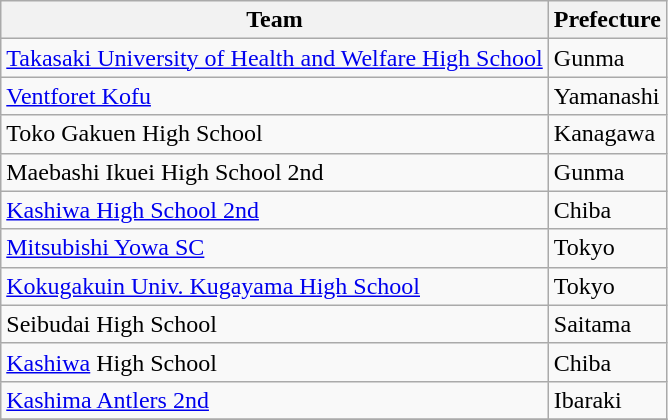<table class="wikitable sortable">
<tr>
<th>Team</th>
<th>Prefecture</th>
</tr>
<tr>
<td><a href='#'>Takasaki University of Health and Welfare High School</a></td>
<td>Gunma</td>
</tr>
<tr>
<td><a href='#'>Ventforet Kofu</a></td>
<td>Yamanashi</td>
</tr>
<tr>
<td>Toko Gakuen High School</td>
<td>Kanagawa</td>
</tr>
<tr>
<td>Maebashi Ikuei High School 2nd</td>
<td>Gunma</td>
</tr>
<tr>
<td><a href='#'> Kashiwa High School 2nd</a></td>
<td>Chiba</td>
</tr>
<tr>
<td><a href='#'>Mitsubishi Yowa SC</a></td>
<td>Tokyo</td>
</tr>
<tr>
<td><a href='#'>Kokugakuin Univ. Kugayama High School</a></td>
<td>Tokyo</td>
</tr>
<tr>
<td>Seibudai High School</td>
<td>Saitama</td>
</tr>
<tr>
<td><a href='#'> Kashiwa</a> High School</td>
<td>Chiba</td>
</tr>
<tr>
<td><a href='#'>Kashima Antlers 2nd</a></td>
<td>Ibaraki</td>
</tr>
<tr>
</tr>
</table>
